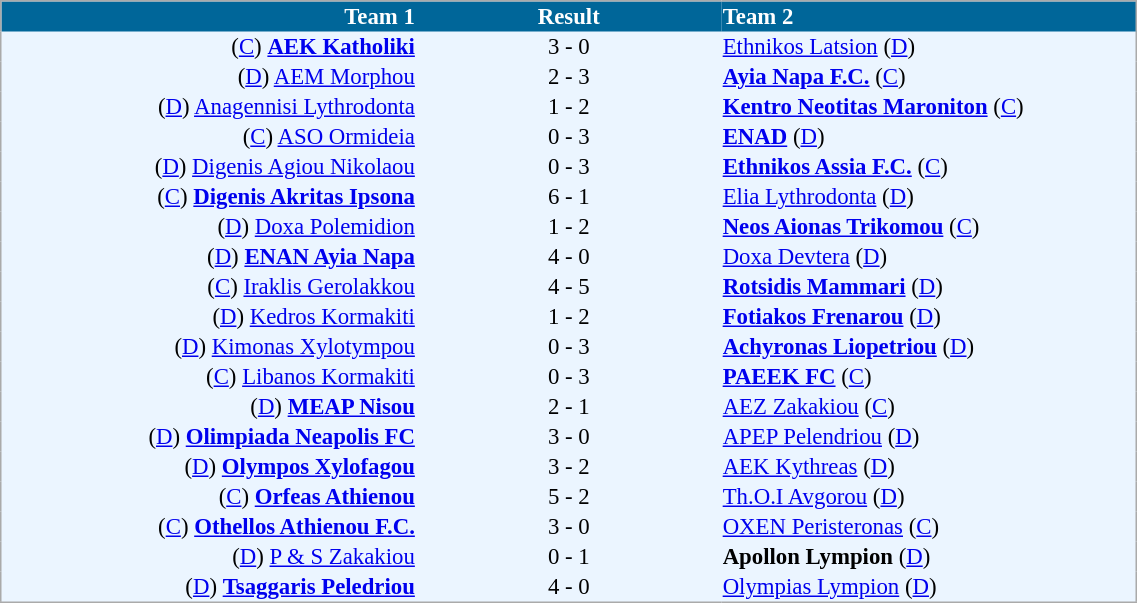<table cellspacing="0" style="background: #EBF5FF; border: 1px #aaa solid; border-collapse: collapse; font-size: 95%;" width=60%>
<tr bgcolor=#006699 style="color:white;">
<th width=30% align="right">Team 1</th>
<th width=22% align="center">Result</th>
<th width=30% align="left">Team 2</th>
</tr>
<tr>
<td align=right>(<a href='#'>C</a>) <strong><a href='#'>AEK Katholiki</a></strong></td>
<td align=center>3 - 0</td>
<td align=left><a href='#'>Ethnikos Latsion</a> (<a href='#'>D</a>)</td>
</tr>
<tr>
<td align=right>(<a href='#'>D</a>) <a href='#'>AEM Morphou</a></td>
<td align=center>2 - 3</td>
<td align=left><strong><a href='#'>Ayia Napa F.C.</a></strong> (<a href='#'>C</a>)</td>
</tr>
<tr>
<td align=right>(<a href='#'>D</a>) <a href='#'>Anagennisi Lythrodonta</a></td>
<td align=center>1 - 2</td>
<td align=left><strong><a href='#'>Kentro Neotitas Maroniton</a></strong> (<a href='#'>C</a>)</td>
</tr>
<tr>
<td align=right>(<a href='#'>C</a>) <a href='#'>ASO Ormideia</a></td>
<td align=center>0 - 3</td>
<td align=left><strong><a href='#'>ENAD</a></strong> (<a href='#'>D</a>)</td>
</tr>
<tr>
<td align=right>(<a href='#'>D</a>) <a href='#'>Digenis Agiou Nikolaou</a></td>
<td align=center>0 - 3</td>
<td align=left><strong><a href='#'>Ethnikos Assia F.C.</a></strong> (<a href='#'>C</a>)</td>
</tr>
<tr>
<td align=right>(<a href='#'>C</a>) <strong><a href='#'>Digenis Akritas Ipsona</a></strong></td>
<td align=center>6 - 1</td>
<td align=left><a href='#'>Elia Lythrodonta</a> (<a href='#'>D</a>)</td>
</tr>
<tr>
<td align=right>(<a href='#'>D</a>) <a href='#'>Doxa Polemidion</a></td>
<td align=center>1 - 2</td>
<td align=left><strong><a href='#'>Neos Aionas Trikomou</a></strong> (<a href='#'>C</a>)</td>
</tr>
<tr>
<td align=right>(<a href='#'>D</a>) <strong><a href='#'>ENAN Ayia Napa</a></strong></td>
<td align=center>4 - 0</td>
<td align=left><a href='#'>Doxa Devtera</a> (<a href='#'>D</a>)</td>
</tr>
<tr>
<td align=right>(<a href='#'>C</a>) <a href='#'>Iraklis Gerolakkou</a></td>
<td align=center>4 - 5</td>
<td align=left><strong><a href='#'>Rotsidis Mammari</a></strong> (<a href='#'>D</a>)</td>
</tr>
<tr>
<td align=right>(<a href='#'>D</a>) <a href='#'>Kedros Kormakiti</a></td>
<td align=center>1 - 2</td>
<td align=left><strong><a href='#'>Fotiakos Frenarou</a></strong> (<a href='#'>D</a>)</td>
</tr>
<tr>
<td align=right>(<a href='#'>D</a>) <a href='#'>Kimonas Xylotympou</a></td>
<td align=center>0 - 3</td>
<td align=left><strong><a href='#'>Achyronas Liopetriou</a></strong> (<a href='#'>D</a>)</td>
</tr>
<tr>
<td align=right>(<a href='#'>C</a>) <a href='#'>Libanos Kormakiti</a></td>
<td align=center>0 - 3</td>
<td align=left><strong><a href='#'>PAEEK FC</a></strong> (<a href='#'>C</a>)</td>
</tr>
<tr>
<td align=right>(<a href='#'>D</a>) <strong><a href='#'>MEAP Nisou</a></strong></td>
<td align=center>2 - 1</td>
<td align=left><a href='#'>AEZ Zakakiou</a> (<a href='#'>C</a>)</td>
</tr>
<tr>
<td align=right>(<a href='#'>D</a>) <strong><a href='#'>Olimpiada Neapolis FC</a></strong></td>
<td align=center>3 - 0</td>
<td align=left><a href='#'>APEP Pelendriou</a> (<a href='#'>D</a>)</td>
</tr>
<tr>
<td align=right>(<a href='#'>D</a>) <strong><a href='#'>Olympos Xylofagou</a></strong></td>
<td align=center>3 - 2</td>
<td align=left><a href='#'>AEK Kythreas</a> (<a href='#'>D</a>)</td>
</tr>
<tr>
<td align=right>(<a href='#'>C</a>) <strong><a href='#'>Orfeas Athienou</a></strong></td>
<td align=center>5 - 2</td>
<td align=left><a href='#'>Th.O.I Avgorou</a> (<a href='#'>D</a>)</td>
</tr>
<tr>
<td align=right>(<a href='#'>C</a>) <strong><a href='#'>Othellos Athienou F.C.</a></strong></td>
<td align=center>3 - 0</td>
<td align=left><a href='#'>OXEN Peristeronas</a> (<a href='#'>C</a>)</td>
</tr>
<tr>
<td align=right>(<a href='#'>D</a>) <a href='#'>P & S Zakakiou</a></td>
<td align=center>0 - 1</td>
<td align=left><strong>Apollon Lympion</strong> (<a href='#'>D</a>)</td>
</tr>
<tr>
<td align=right>(<a href='#'>D</a>) <strong><a href='#'>Tsaggaris Peledriou</a></strong></td>
<td align=center>4 - 0</td>
<td align=left><a href='#'>Olympias Lympion</a> (<a href='#'>D</a>)</td>
</tr>
<tr>
</tr>
</table>
